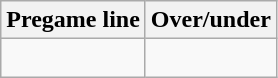<table class="wikitable">
<tr align="center">
<th style=>Pregame line</th>
<th style=>Over/under</th>
</tr>
<tr align="center">
<td> </td>
<td> </td>
</tr>
</table>
